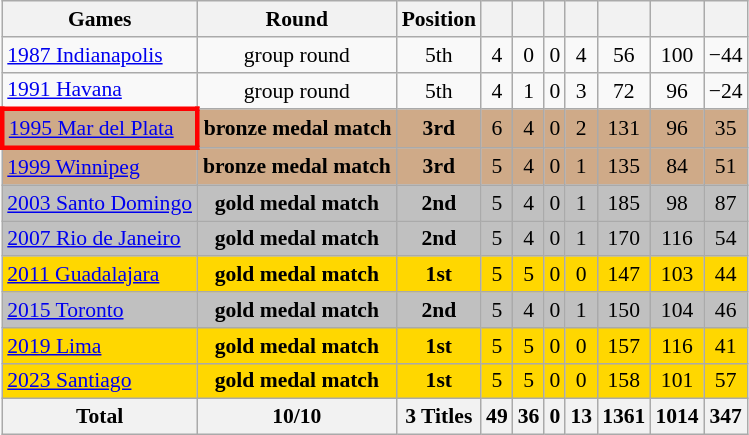<table class="wikitable" style="text-align:center; font-size:90%;">
<tr>
<th>Games</th>
<th>Round</th>
<th>Position</th>
<th></th>
<th></th>
<th></th>
<th></th>
<th></th>
<th></th>
<th></th>
</tr>
<tr>
<td align=left> <a href='#'>1987 Indianapolis</a></td>
<td>group round</td>
<td>5th</td>
<td>4</td>
<td>0</td>
<td>0</td>
<td>4</td>
<td>56</td>
<td>100</td>
<td>−44</td>
</tr>
<tr>
<td align=left> <a href='#'>1991 Havana</a></td>
<td>group round</td>
<td>5th</td>
<td>4</td>
<td>1</td>
<td>0</td>
<td>3</td>
<td>72</td>
<td>96</td>
<td>−24</td>
</tr>
<tr style="background:#cfaa88;">
<td style="border: 3px solid red" align=left> <a href='#'>1995 Mar del Plata</a></td>
<td><strong>bronze medal match</strong></td>
<td><strong>3rd</strong></td>
<td>6</td>
<td>4</td>
<td>0</td>
<td>2</td>
<td>131</td>
<td>96</td>
<td>35</td>
</tr>
<tr style="background:#cfaa88;">
<td align=left> <a href='#'>1999 Winnipeg</a></td>
<td><strong>bronze medal match</strong></td>
<td><strong>3rd</strong></td>
<td>5</td>
<td>4</td>
<td>0</td>
<td>1</td>
<td>135</td>
<td>84</td>
<td>51</td>
</tr>
<tr style="background:silver;">
<td align=left> <a href='#'>2003 Santo Domingo</a></td>
<td><strong>gold medal match</strong></td>
<td><strong>2nd</strong></td>
<td>5</td>
<td>4</td>
<td>0</td>
<td>1</td>
<td>185</td>
<td>98</td>
<td>87</td>
</tr>
<tr style="background:silver;">
<td align=left> <a href='#'>2007 Rio de Janeiro</a></td>
<td><strong>gold medal match</strong></td>
<td><strong>2nd</strong></td>
<td>5</td>
<td>4</td>
<td>0</td>
<td>1</td>
<td>170</td>
<td>116</td>
<td>54</td>
</tr>
<tr style="background:gold;">
<td align=left> <a href='#'>2011 Guadalajara</a></td>
<td><strong>gold medal match</strong></td>
<td><strong>1st</strong></td>
<td>5</td>
<td>5</td>
<td>0</td>
<td>0</td>
<td>147</td>
<td>103</td>
<td>44</td>
</tr>
<tr style="background:silver;">
<td align=left> <a href='#'>2015 Toronto</a></td>
<td><strong>gold medal match</strong></td>
<td><strong>2nd</strong></td>
<td>5</td>
<td>4</td>
<td>0</td>
<td>1</td>
<td>150</td>
<td>104</td>
<td>46</td>
</tr>
<tr style="background:gold;">
<td align=left> <a href='#'>2019 Lima</a></td>
<td><strong>gold medal match</strong></td>
<td><strong>1st</strong></td>
<td>5</td>
<td>5</td>
<td>0</td>
<td>0</td>
<td>157</td>
<td>116</td>
<td>41</td>
</tr>
<tr style="background:gold;">
<td align=left> <a href='#'>2023 Santiago</a></td>
<td><strong>gold medal match</strong></td>
<td><strong>1st</strong></td>
<td>5</td>
<td>5</td>
<td>0</td>
<td>0</td>
<td>158</td>
<td>101</td>
<td>57</td>
</tr>
<tr>
<th>Total</th>
<th>10/10</th>
<th>3 Titles</th>
<th>49</th>
<th>36</th>
<th>0</th>
<th>13</th>
<th>1361</th>
<th>1014</th>
<th>347</th>
</tr>
</table>
